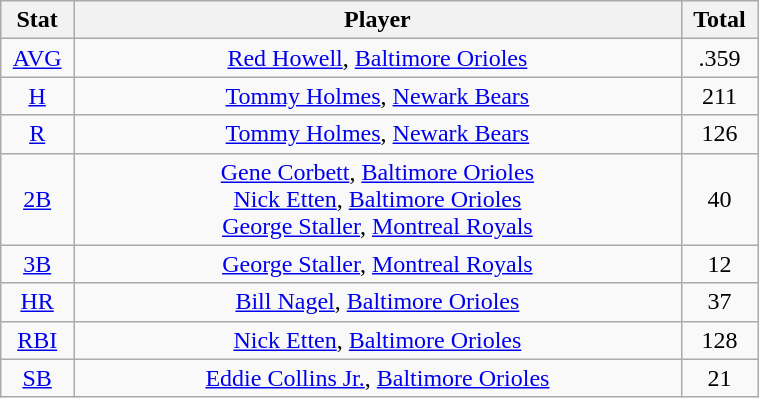<table class="wikitable" width="40%" style="text-align:center;">
<tr>
<th width="5%">Stat</th>
<th width="60%">Player</th>
<th width="5%">Total</th>
</tr>
<tr>
<td><a href='#'>AVG</a></td>
<td><a href='#'>Red Howell</a>, <a href='#'>Baltimore Orioles</a></td>
<td>.359</td>
</tr>
<tr>
<td><a href='#'>H</a></td>
<td><a href='#'>Tommy Holmes</a>, <a href='#'>Newark Bears</a></td>
<td>211</td>
</tr>
<tr>
<td><a href='#'>R</a></td>
<td><a href='#'>Tommy Holmes</a>, <a href='#'>Newark Bears</a></td>
<td>126</td>
</tr>
<tr>
<td><a href='#'>2B</a></td>
<td><a href='#'>Gene Corbett</a>, <a href='#'>Baltimore Orioles</a> <br> <a href='#'>Nick Etten</a>, <a href='#'>Baltimore Orioles</a> <br> <a href='#'>George Staller</a>, <a href='#'>Montreal Royals</a></td>
<td>40</td>
</tr>
<tr>
<td><a href='#'>3B</a></td>
<td><a href='#'>George Staller</a>, <a href='#'>Montreal Royals</a></td>
<td>12</td>
</tr>
<tr>
<td><a href='#'>HR</a></td>
<td><a href='#'>Bill Nagel</a>, <a href='#'>Baltimore Orioles</a></td>
<td>37</td>
</tr>
<tr>
<td><a href='#'>RBI</a></td>
<td><a href='#'>Nick Etten</a>, <a href='#'>Baltimore Orioles</a></td>
<td>128</td>
</tr>
<tr>
<td><a href='#'>SB</a></td>
<td><a href='#'>Eddie Collins Jr.</a>, <a href='#'>Baltimore Orioles</a></td>
<td>21</td>
</tr>
</table>
